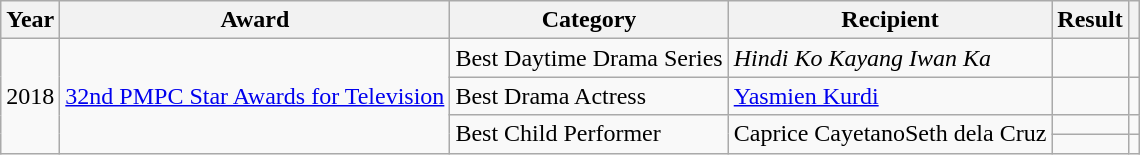<table class="wikitable">
<tr>
<th>Year</th>
<th>Award</th>
<th>Category</th>
<th>Recipient</th>
<th>Result</th>
<th></th>
</tr>
<tr>
<td rowspan=4>2018</td>
<td rowspan=4><a href='#'>32nd PMPC Star Awards for Television</a></td>
<td>Best Daytime Drama Series</td>
<td><em>Hindi Ko Kayang Iwan Ka</em></td>
<td></td>
<td></td>
</tr>
<tr>
<td>Best Drama Actress</td>
<td><a href='#'>Yasmien Kurdi</a></td>
<td></td>
<td></td>
</tr>
<tr>
<td rowspan=2>Best Child Performer</td>
<td rowspan=2>Caprice CayetanoSeth dela Cruz</td>
<td></td>
<td></td>
</tr>
<tr>
<td></td>
<td></td>
</tr>
</table>
